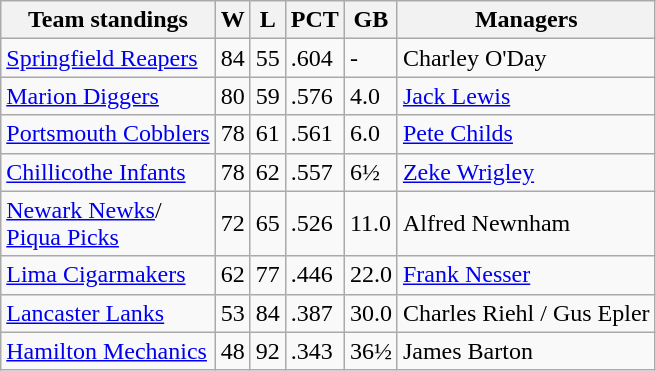<table class="wikitable">
<tr>
<th>Team standings</th>
<th>W</th>
<th>L</th>
<th>PCT</th>
<th>GB</th>
<th>Managers</th>
</tr>
<tr>
<td><a href='#'>Springfield Reapers</a></td>
<td>84</td>
<td>55</td>
<td>.604</td>
<td>-</td>
<td>Charley O'Day</td>
</tr>
<tr>
<td><a href='#'>Marion Diggers</a></td>
<td>80</td>
<td>59</td>
<td>.576</td>
<td>4.0</td>
<td><a href='#'>Jack Lewis</a></td>
</tr>
<tr>
<td><a href='#'>Portsmouth Cobblers</a></td>
<td>78</td>
<td>61</td>
<td>.561</td>
<td>6.0</td>
<td><a href='#'>Pete Childs</a></td>
</tr>
<tr>
<td><a href='#'>Chillicothe Infants</a></td>
<td>78</td>
<td>62</td>
<td>.557</td>
<td>6½</td>
<td><a href='#'>Zeke Wrigley</a></td>
</tr>
<tr>
<td><a href='#'>Newark Newks</a>/<br><a href='#'>Piqua Picks</a></td>
<td>72</td>
<td>65</td>
<td>.526</td>
<td>11.0</td>
<td>Alfred Newnham</td>
</tr>
<tr>
<td><a href='#'>Lima Cigarmakers</a></td>
<td>62</td>
<td>77</td>
<td>.446</td>
<td>22.0</td>
<td><a href='#'>Frank Nesser</a></td>
</tr>
<tr>
<td><a href='#'>Lancaster Lanks</a></td>
<td>53</td>
<td>84</td>
<td>.387</td>
<td>30.0</td>
<td>Charles Riehl / Gus Epler</td>
</tr>
<tr>
<td><a href='#'>Hamilton Mechanics</a></td>
<td>48</td>
<td>92</td>
<td>.343</td>
<td>36½</td>
<td>James Barton</td>
</tr>
</table>
